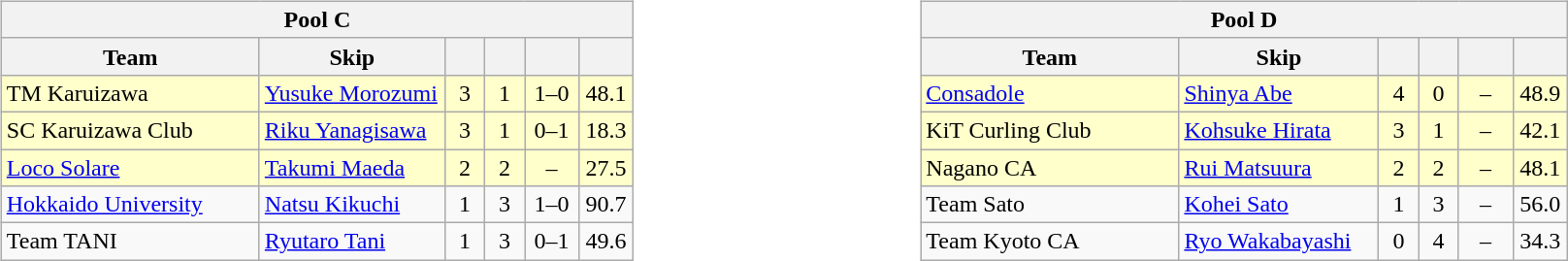<table table>
<tr>
<td valign=top width=10%><br><table class=wikitable style="text-align: center;">
<tr>
<th colspan=6>Pool C</th>
</tr>
<tr>
<th width=170>Team</th>
<th width=120>Skip</th>
<th width=20></th>
<th width=20></th>
<th width=30></th>
<th width=30></th>
</tr>
<tr bgcolor=#ffffcc>
<td style="text-align:left;"> TM Karuizawa</td>
<td style="text-align:left;"><a href='#'>Yusuke Morozumi</a></td>
<td>3</td>
<td>1</td>
<td>1–0</td>
<td>48.1</td>
</tr>
<tr bgcolor=#ffffcc>
<td style="text-align:left;"> SC Karuizawa Club</td>
<td style="text-align:left;"><a href='#'>Riku Yanagisawa</a></td>
<td>3</td>
<td>1</td>
<td>0–1</td>
<td>18.3</td>
</tr>
<tr bgcolor=#ffffcc>
<td style="text-align:left;"> <a href='#'>Loco Solare</a></td>
<td style="text-align:left;"><a href='#'>Takumi Maeda</a></td>
<td>2</td>
<td>2</td>
<td>–</td>
<td>27.5</td>
</tr>
<tr>
<td style="text-align:left;"> <a href='#'>Hokkaido University</a></td>
<td style="text-align:left;"><a href='#'>Natsu Kikuchi</a></td>
<td>1</td>
<td>3</td>
<td>1–0</td>
<td>90.7</td>
</tr>
<tr>
<td style="text-align:left;"> Team TANI</td>
<td style="text-align:left;"><a href='#'>Ryutaro Tani</a></td>
<td>1</td>
<td>3</td>
<td>0–1</td>
<td>49.6</td>
</tr>
</table>
</td>
<td valign=top width=10%><br><table class=wikitable col1left style="text-align: center;">
<tr>
<th colspan=6>Pool D</th>
</tr>
<tr>
<th width=170>Team</th>
<th width=130>Skip</th>
<th width=20></th>
<th width=20></th>
<th width=30></th>
<th width=30></th>
</tr>
<tr bgcolor=#ffffcc>
<td style="text-align:left;"> <a href='#'>Consadole</a></td>
<td style="text-align:left;"><a href='#'>Shinya Abe</a></td>
<td>4</td>
<td>0</td>
<td>–</td>
<td>48.9</td>
</tr>
<tr bgcolor=#ffffcc>
<td style="text-align:left;"> KiT Curling Club</td>
<td style="text-align:left;"><a href='#'>Kohsuke Hirata</a></td>
<td>3</td>
<td>1</td>
<td>–</td>
<td>42.1</td>
</tr>
<tr bgcolor=#ffffcc>
<td style="text-align:left;"> Nagano CA</td>
<td style="text-align:left;"><a href='#'>Rui Matsuura</a></td>
<td>2</td>
<td>2</td>
<td>–</td>
<td>48.1</td>
</tr>
<tr>
<td style="text-align:left;"> Team Sato</td>
<td style="text-align:left;"><a href='#'>Kohei Sato</a></td>
<td>1</td>
<td>3</td>
<td>–</td>
<td>56.0</td>
</tr>
<tr>
<td style="text-align:left;"> Team Kyoto CA</td>
<td style="text-align:left;"><a href='#'>Ryo Wakabayashi</a></td>
<td>0</td>
<td>4</td>
<td>–</td>
<td>34.3</td>
</tr>
</table>
</td>
</tr>
</table>
